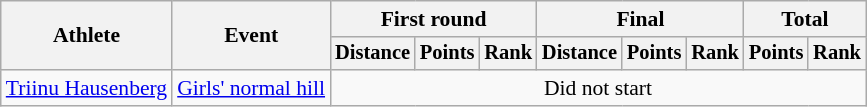<table class="wikitable" style="font-size:90%">
<tr>
<th rowspan=2>Athlete</th>
<th rowspan=2>Event</th>
<th colspan=3>First round</th>
<th colspan=3>Final</th>
<th colspan=2>Total</th>
</tr>
<tr style="font-size:95%">
<th>Distance</th>
<th>Points</th>
<th>Rank</th>
<th>Distance</th>
<th>Points</th>
<th>Rank</th>
<th>Points</th>
<th>Rank</th>
</tr>
<tr align=center>
<td align=left><a href='#'>Triinu Hausenberg</a></td>
<td align=left><a href='#'>Girls' normal hill</a></td>
<td colspan=8>Did not start</td>
</tr>
</table>
